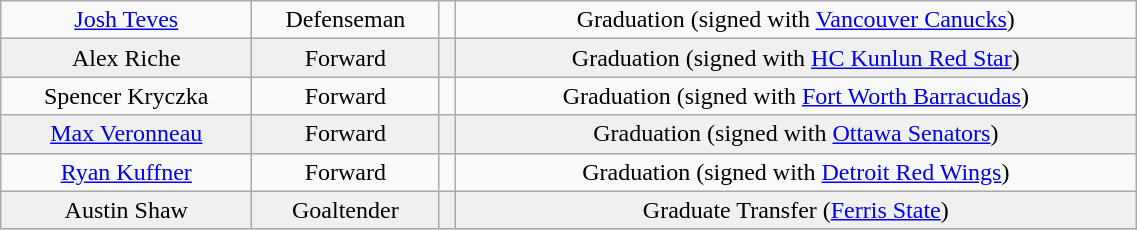<table class="wikitable" width="60%">
<tr align="center" bgcolor="">
<td><a href='#'>Josh Teves</a></td>
<td>Defenseman</td>
<td></td>
<td>Graduation (signed with <a href='#'>Vancouver Canucks</a>)</td>
</tr>
<tr align="center" bgcolor="f0f0f0">
<td>Alex Riche</td>
<td>Forward</td>
<td></td>
<td>Graduation (signed with <a href='#'>HC Kunlun Red Star</a>)</td>
</tr>
<tr align="center" bgcolor="">
<td>Spencer Kryczka</td>
<td>Forward</td>
<td></td>
<td>Graduation (signed with <a href='#'>Fort Worth Barracudas</a>)</td>
</tr>
<tr align="center" bgcolor="f0f0f0">
<td><a href='#'>Max Veronneau</a></td>
<td>Forward</td>
<td></td>
<td>Graduation (signed with <a href='#'>Ottawa Senators</a>)</td>
</tr>
<tr align="center" bgcolor="">
<td><a href='#'>Ryan Kuffner</a></td>
<td>Forward</td>
<td></td>
<td>Graduation (signed with <a href='#'>Detroit Red Wings</a>)</td>
</tr>
<tr align="center" bgcolor="f0f0f0">
<td>Austin Shaw</td>
<td>Goaltender</td>
<td></td>
<td>Graduate Transfer (<a href='#'>Ferris State</a>)</td>
</tr>
</table>
